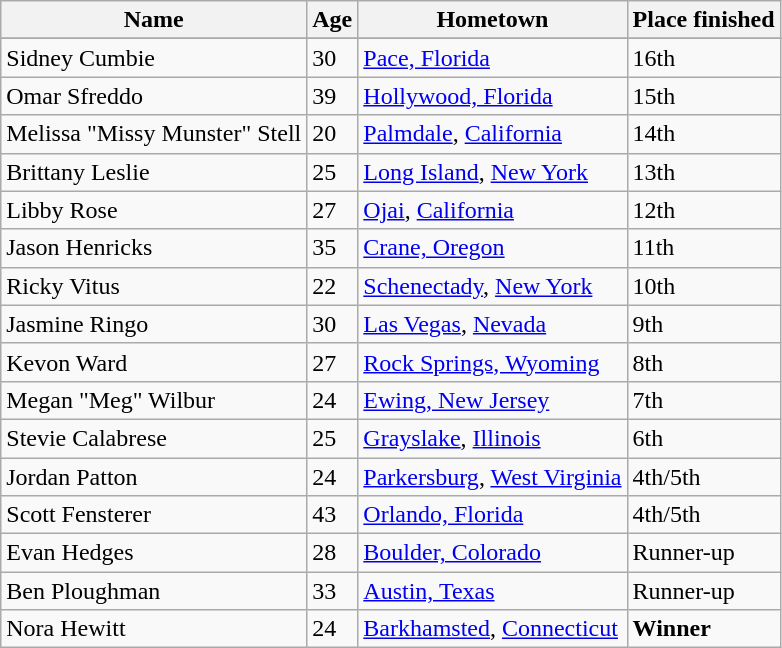<table class="wikitable sortable">
<tr>
<th>Name</th>
<th>Age</th>
<th>Hometown</th>
<th>Place finished</th>
</tr>
<tr>
</tr>
<tr>
<td>Sidney Cumbie</td>
<td>30</td>
<td><a href='#'>Pace, Florida</a></td>
<td>16th</td>
</tr>
<tr>
<td>Omar Sfreddo</td>
<td>39</td>
<td><a href='#'>Hollywood, Florida</a></td>
<td>15th</td>
</tr>
<tr>
<td>Melissa "Missy Munster" Stell</td>
<td>20</td>
<td><a href='#'>Palmdale</a>, <a href='#'>California</a></td>
<td>14th</td>
</tr>
<tr>
<td>Brittany Leslie</td>
<td>25</td>
<td><a href='#'>Long Island</a>, <a href='#'>New York</a></td>
<td>13th</td>
</tr>
<tr>
<td>Libby Rose</td>
<td>27</td>
<td><a href='#'>Ojai</a>, <a href='#'>California</a></td>
<td>12th</td>
</tr>
<tr>
<td>Jason Henricks</td>
<td>35</td>
<td><a href='#'>Crane, Oregon</a></td>
<td>11th</td>
</tr>
<tr>
<td>Ricky Vitus</td>
<td>22</td>
<td><a href='#'>Schenectady</a>, <a href='#'>New York</a></td>
<td>10th</td>
</tr>
<tr>
<td>Jasmine Ringo</td>
<td>30</td>
<td><a href='#'>Las Vegas</a>, <a href='#'>Nevada</a></td>
<td>9th</td>
</tr>
<tr>
<td>Kevon Ward</td>
<td>27</td>
<td><a href='#'>Rock Springs, Wyoming</a></td>
<td>8th</td>
</tr>
<tr>
<td>Megan "Meg" Wilbur</td>
<td>24</td>
<td><a href='#'>Ewing, New Jersey</a></td>
<td>7th</td>
</tr>
<tr>
<td>Stevie Calabrese</td>
<td>25</td>
<td><a href='#'>Grayslake</a>, <a href='#'>Illinois</a></td>
<td>6th</td>
</tr>
<tr>
<td>Jordan Patton</td>
<td>24</td>
<td><a href='#'>Parkersburg</a>, <a href='#'>West Virginia</a></td>
<td>4th/5th</td>
</tr>
<tr>
<td>Scott Fensterer</td>
<td>43</td>
<td><a href='#'>Orlando, Florida</a></td>
<td>4th/5th</td>
</tr>
<tr>
<td>Evan Hedges</td>
<td>28</td>
<td><a href='#'>Boulder, Colorado</a></td>
<td>Runner-up</td>
</tr>
<tr>
<td>Ben Ploughman</td>
<td>33</td>
<td><a href='#'>Austin, Texas</a></td>
<td>Runner-up</td>
</tr>
<tr>
<td>Nora Hewitt</td>
<td>24</td>
<td><a href='#'>Barkhamsted</a>, <a href='#'>Connecticut</a></td>
<td><strong>Winner</strong></td>
</tr>
</table>
